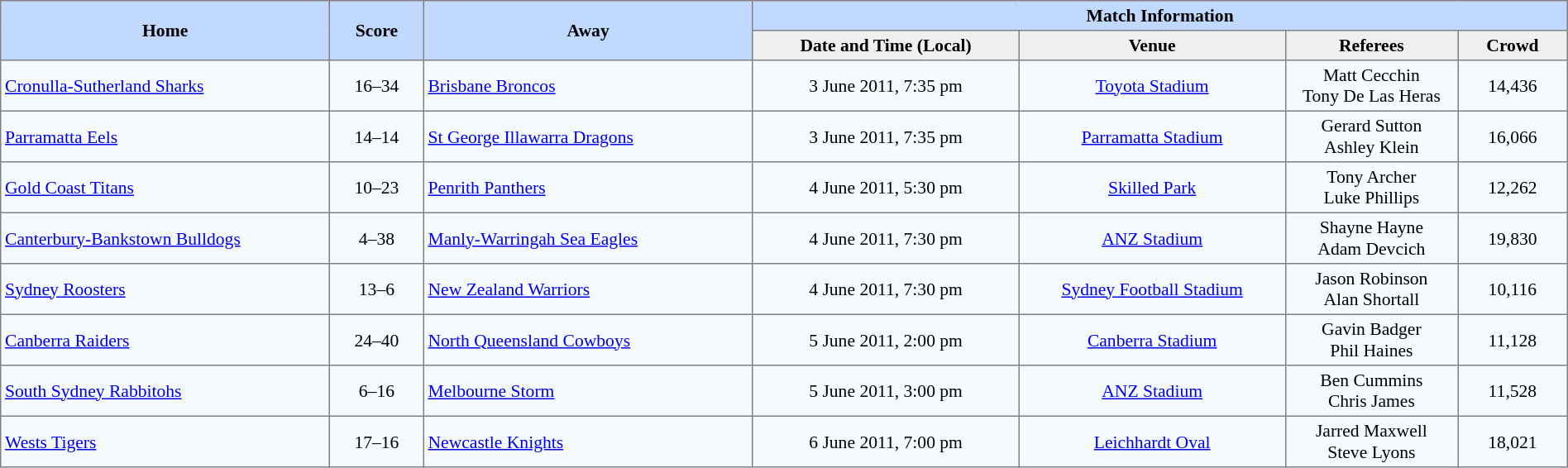<table border="1" cellpadding="3" cellspacing="0" style="border-collapse:collapse; font-size:90%; width:100%;">
<tr style="background:#c1d8ff;">
<th rowspan="2" style="width:21%;">Home</th>
<th rowspan="2" style="width:6%;">Score</th>
<th rowspan="2" style="width:21%;">Away</th>
<th colspan=6>Match Information</th>
</tr>
<tr style="background:#efefef;">
<th width=17%>Date and Time (Local)</th>
<th width=17%>Venue</th>
<th width=11%>Referees</th>
<th width=7%>Crowd</th>
</tr>
<tr style="text-align:center; background:#f5faff;">
<td align=left> <a href='#'>Cronulla-Sutherland Sharks</a></td>
<td>16–34</td>
<td align=left> <a href='#'>Brisbane Broncos</a></td>
<td>3 June 2011, 7:35 pm</td>
<td><a href='#'>Toyota Stadium</a></td>
<td>Matt Cecchin <br> Tony De Las Heras</td>
<td>14,436</td>
</tr>
<tr style="text-align:center; background:#f5faff;">
<td align=left> <a href='#'>Parramatta Eels</a></td>
<td>14–14</td>
<td align=left> <a href='#'>St George Illawarra Dragons</a></td>
<td>3 June 2011, 7:35 pm</td>
<td><a href='#'>Parramatta Stadium</a></td>
<td>Gerard Sutton <br> Ashley Klein</td>
<td>16,066</td>
</tr>
<tr style="text-align:center; background:#f5faff;">
<td align=left> <a href='#'>Gold Coast Titans</a></td>
<td>10–23</td>
<td align=left> <a href='#'>Penrith Panthers</a></td>
<td>4 June 2011, 5:30 pm</td>
<td><a href='#'>Skilled Park</a></td>
<td>Tony Archer <br> Luke Phillips</td>
<td>12,262</td>
</tr>
<tr style="text-align:center; background:#f5faff;">
<td align=left> <a href='#'>Canterbury-Bankstown Bulldogs</a></td>
<td>4–38</td>
<td align=left> <a href='#'>Manly-Warringah Sea Eagles</a></td>
<td>4 June 2011, 7:30 pm</td>
<td><a href='#'>ANZ Stadium</a></td>
<td>Shayne Hayne <br> Adam Devcich</td>
<td>19,830</td>
</tr>
<tr style="text-align:center; background:#f5faff;">
<td align=left> <a href='#'>Sydney Roosters</a></td>
<td>13–6</td>
<td align=left> <a href='#'>New Zealand Warriors</a></td>
<td>4 June 2011, 7:30 pm</td>
<td><a href='#'>Sydney Football Stadium</a></td>
<td>Jason Robinson <br> Alan Shortall</td>
<td>10,116</td>
</tr>
<tr style="text-align:center; background:#f5faff;">
<td align=left> <a href='#'>Canberra Raiders</a></td>
<td>24–40</td>
<td align=left> <a href='#'>North Queensland Cowboys</a></td>
<td>5 June 2011, 2:00 pm</td>
<td><a href='#'>Canberra Stadium</a></td>
<td>Gavin Badger <br> Phil Haines</td>
<td>11,128</td>
</tr>
<tr style="text-align:center; background:#f5faff;">
<td align=left> <a href='#'>South Sydney Rabbitohs</a></td>
<td>6–16</td>
<td align=left> <a href='#'>Melbourne Storm</a></td>
<td>5 June 2011, 3:00 pm</td>
<td><a href='#'>ANZ Stadium</a></td>
<td>Ben Cummins <br> Chris James</td>
<td>11,528</td>
</tr>
<tr style="text-align:center; background:#f5faff;">
<td align=left> <a href='#'>Wests Tigers</a></td>
<td>17–16</td>
<td align=left> <a href='#'>Newcastle Knights</a></td>
<td>6 June 2011, 7:00 pm</td>
<td><a href='#'>Leichhardt Oval</a></td>
<td>Jarred Maxwell <br> Steve Lyons</td>
<td>18,021</td>
</tr>
</table>
